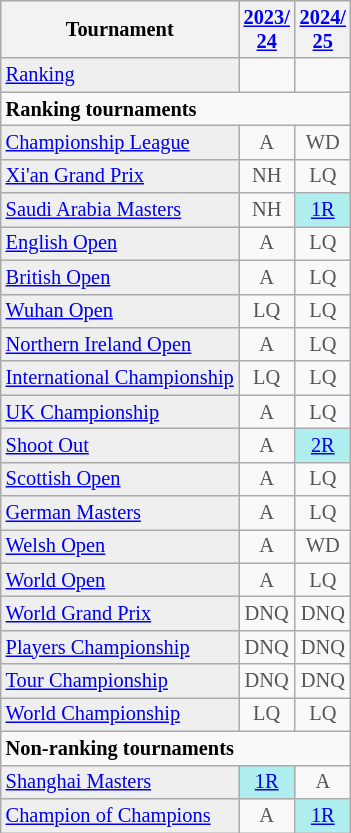<table class="wikitable" style="font-size:85%;">
<tr>
<th>Tournament</th>
<th><a href='#'>2023/<br>24</a></th>
<th><a href='#'>2024/<br>25</a></th>
</tr>
<tr>
<td style="background:#EFEFEF;"><a href='#'>Ranking</a></td>
<td align="center"></td>
<td align="center"></td>
</tr>
<tr>
<td colspan="10"><strong>Ranking tournaments</strong></td>
</tr>
<tr>
<td style="background:#EFEFEF;"><a href='#'>Championship League</a></td>
<td align="center" style="color:#555555;">A</td>
<td align="center" style="color:#555555;">WD</td>
</tr>
<tr>
<td style="background:#EFEFEF;"><a href='#'>Xi'an Grand Prix</a></td>
<td align="center" style="color:#555555;">NH</td>
<td align="center" style="color:#555555;">LQ</td>
</tr>
<tr>
<td style="background:#EFEFEF;"><a href='#'>Saudi Arabia Masters</a></td>
<td align="center" style="color:#555555;">NH</td>
<td align="center" style="background:#afeeee;"><a href='#'>1R</a></td>
</tr>
<tr>
<td style="background:#EFEFEF;"><a href='#'>English Open</a></td>
<td align="center" style="color:#555555;">A</td>
<td align="center" style="color:#555555;">LQ</td>
</tr>
<tr>
<td style="background:#EFEFEF;"><a href='#'>British Open</a></td>
<td align="center" style="color:#555555;">A</td>
<td align="center" style="color:#555555;">LQ</td>
</tr>
<tr>
<td style="background:#EFEFEF;"><a href='#'>Wuhan Open</a></td>
<td align="center" style="color:#555555;">LQ</td>
<td align="center" style="color:#555555;">LQ</td>
</tr>
<tr>
<td style="background:#EFEFEF;"><a href='#'>Northern Ireland Open</a></td>
<td align="center" style="color:#555555;">A</td>
<td align="center" style="color:#555555;">LQ</td>
</tr>
<tr>
<td style="background:#EFEFEF;"><a href='#'>International Championship</a></td>
<td align="center" style="color:#555555;">LQ</td>
<td align="center" style="color:#555555;">LQ</td>
</tr>
<tr>
<td style="background:#EFEFEF;"><a href='#'>UK Championship</a></td>
<td align="center" style="color:#555555;">A</td>
<td align="center" style="color:#555555;">LQ</td>
</tr>
<tr>
<td style="background:#EFEFEF;"><a href='#'>Shoot Out</a></td>
<td align="center" style="color:#555555;">A</td>
<td align="center" style="background:#afeeee;"><a href='#'>2R</a></td>
</tr>
<tr>
<td style="background:#EFEFEF;"><a href='#'>Scottish Open</a></td>
<td align="center" style="color:#555555;">A</td>
<td align="center" style="color:#555555;">LQ</td>
</tr>
<tr>
<td style="background:#EFEFEF;"><a href='#'>German Masters</a></td>
<td align="center" style="color:#555555;">A</td>
<td align="center" style="color:#555555;">LQ</td>
</tr>
<tr>
<td style="background:#EFEFEF;"><a href='#'>Welsh Open</a></td>
<td align="center" style="color:#555555;">A</td>
<td align="center" style="color:#555555;">WD</td>
</tr>
<tr>
<td style="background:#EFEFEF;"><a href='#'>World Open</a></td>
<td align="center" style="color:#555555;">A</td>
<td align="center" style="color:#555555;">LQ</td>
</tr>
<tr>
<td style="background:#EFEFEF;"><a href='#'>World Grand Prix</a></td>
<td align="center" style="color:#555555;">DNQ</td>
<td align="center" style="color:#555555;">DNQ</td>
</tr>
<tr>
<td style="background:#EFEFEF;"><a href='#'>Players Championship</a></td>
<td align="center" style="color:#555555;">DNQ</td>
<td align="center" style="color:#555555;">DNQ</td>
</tr>
<tr>
<td style="background:#EFEFEF;"><a href='#'>Tour Championship</a></td>
<td align="center" style="color:#555555;">DNQ</td>
<td align="center" style="color:#555555;">DNQ</td>
</tr>
<tr>
<td style="background:#EFEFEF;"><a href='#'>World Championship</a></td>
<td align="center" style="color:#555555;">LQ</td>
<td align="center" style="color:#555555;">LQ</td>
</tr>
<tr>
<td colspan="10"><strong>Non-ranking tournaments</strong></td>
</tr>
<tr>
<td style="background:#EFEFEF;"><a href='#'>Shanghai Masters</a></td>
<td align="center" style="background:#afeeee;"><a href='#'>1R</a></td>
<td align="center" style="color:#555555;">A</td>
</tr>
<tr>
<td style="background:#EFEFEF;"><a href='#'>Champion of Champions</a></td>
<td align="center" style="color:#555555;">A</td>
<td align="center" style="background:#afeeee;"><a href='#'>1R</a></td>
</tr>
</table>
